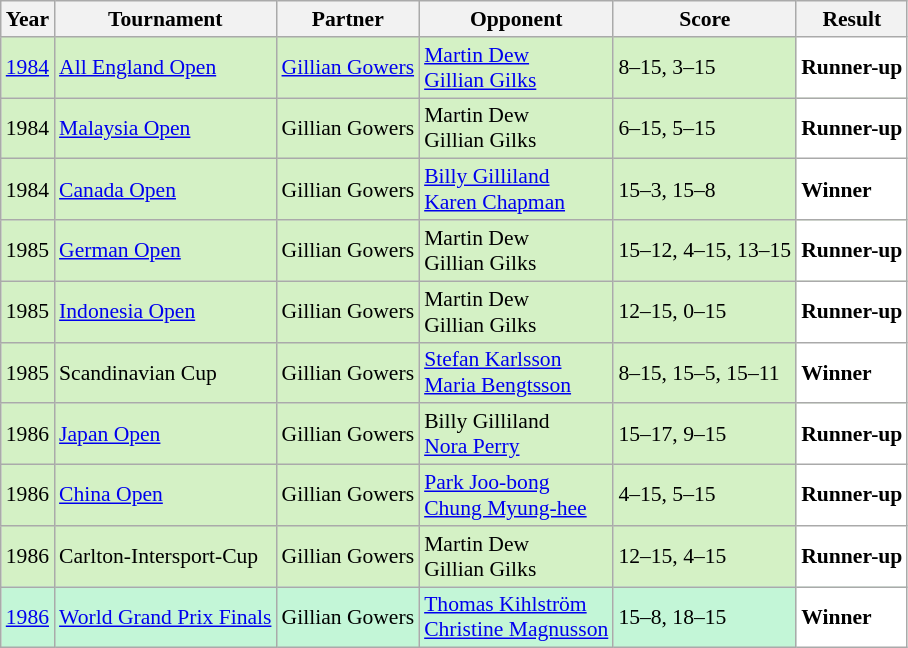<table class="sortable wikitable" style="font-size: 90%;">
<tr>
<th>Year</th>
<th>Tournament</th>
<th>Partner</th>
<th>Opponent</th>
<th>Score</th>
<th>Result</th>
</tr>
<tr style="background:#D4F1C5">
<td align="center"><a href='#'>1984</a></td>
<td align="left"><a href='#'>All England Open</a></td>
<td align="left"> <a href='#'>Gillian Gowers</a></td>
<td align="left"> <a href='#'>Martin Dew</a> <br>  <a href='#'>Gillian Gilks</a></td>
<td align="left">8–15, 3–15</td>
<td style="text-align:left; background:white"> <strong>Runner-up</strong></td>
</tr>
<tr style="background:#D4F1C5">
<td align="center">1984</td>
<td align="left"><a href='#'>Malaysia Open</a></td>
<td align="left"> Gillian Gowers</td>
<td align="left"> Martin Dew <br>  Gillian Gilks</td>
<td align="left">6–15, 5–15</td>
<td style="text-align:left; background:white"> <strong>Runner-up</strong></td>
</tr>
<tr style="background:#D4F1C5">
<td align="center">1984</td>
<td align="left"><a href='#'>Canada Open</a></td>
<td align="left"> Gillian Gowers</td>
<td align="left"> <a href='#'>Billy Gilliland</a> <br>  <a href='#'>Karen Chapman</a></td>
<td align="left">15–3, 15–8</td>
<td style="text-align:left; background:white"> <strong>Winner</strong></td>
</tr>
<tr style="background:#D4F1C5">
<td align="center">1985</td>
<td align="left"><a href='#'>German Open</a></td>
<td align="left"> Gillian Gowers</td>
<td align="left"> Martin Dew <br>  Gillian Gilks</td>
<td align="left">15–12, 4–15, 13–15</td>
<td style="text-align:left; background:white"> <strong>Runner-up</strong></td>
</tr>
<tr style="background:#D4F1C5">
<td align="center">1985</td>
<td align="left"><a href='#'>Indonesia Open</a></td>
<td align="left"> Gillian Gowers</td>
<td align="left"> Martin Dew <br>  Gillian Gilks</td>
<td align="left">12–15, 0–15</td>
<td style="text-align:left; background:white"> <strong>Runner-up</strong></td>
</tr>
<tr style="background:#D4F1C5">
<td align="center">1985</td>
<td align="left">Scandinavian Cup</td>
<td align="left"> Gillian Gowers</td>
<td align="left"> <a href='#'>Stefan Karlsson</a> <br>  <a href='#'>Maria Bengtsson</a></td>
<td align="left">8–15, 15–5, 15–11</td>
<td style="text-align:left; background:white"> <strong>Winner</strong></td>
</tr>
<tr style="background:#D4F1C5">
<td align="center">1986</td>
<td align="left"><a href='#'>Japan Open</a></td>
<td align="left"> Gillian Gowers</td>
<td align="left"> Billy Gilliland <br>  <a href='#'>Nora Perry</a></td>
<td align="left">15–17, 9–15</td>
<td style="text-align:left; background:white"> <strong>Runner-up</strong></td>
</tr>
<tr style="background:#D4F1C5">
<td align="center">1986</td>
<td align="left"><a href='#'>China Open</a></td>
<td align="left"> Gillian Gowers</td>
<td align="left"> <a href='#'>Park Joo-bong</a> <br>  <a href='#'>Chung Myung-hee</a></td>
<td align="left">4–15, 5–15</td>
<td style="text-align:left; background:white"> <strong>Runner-up</strong></td>
</tr>
<tr style="background:#D4F1C5">
<td align="center">1986</td>
<td align="left">Carlton-Intersport-Cup</td>
<td align="left"> Gillian Gowers</td>
<td align="left"> Martin Dew <br>  Gillian Gilks</td>
<td align="left">12–15, 4–15</td>
<td style="text-align:left; background:white"> <strong>Runner-up</strong></td>
</tr>
<tr style="background:#C3F6D7">
<td align="center"><a href='#'>1986</a></td>
<td align="left"><a href='#'>World Grand Prix Finals</a></td>
<td align="left"> Gillian Gowers</td>
<td align="left"> <a href='#'>Thomas Kihlström</a> <br>  <a href='#'>Christine Magnusson</a></td>
<td align="left">15–8, 18–15</td>
<td style="text-align:left; background: white"> <strong>Winner</strong></td>
</tr>
</table>
